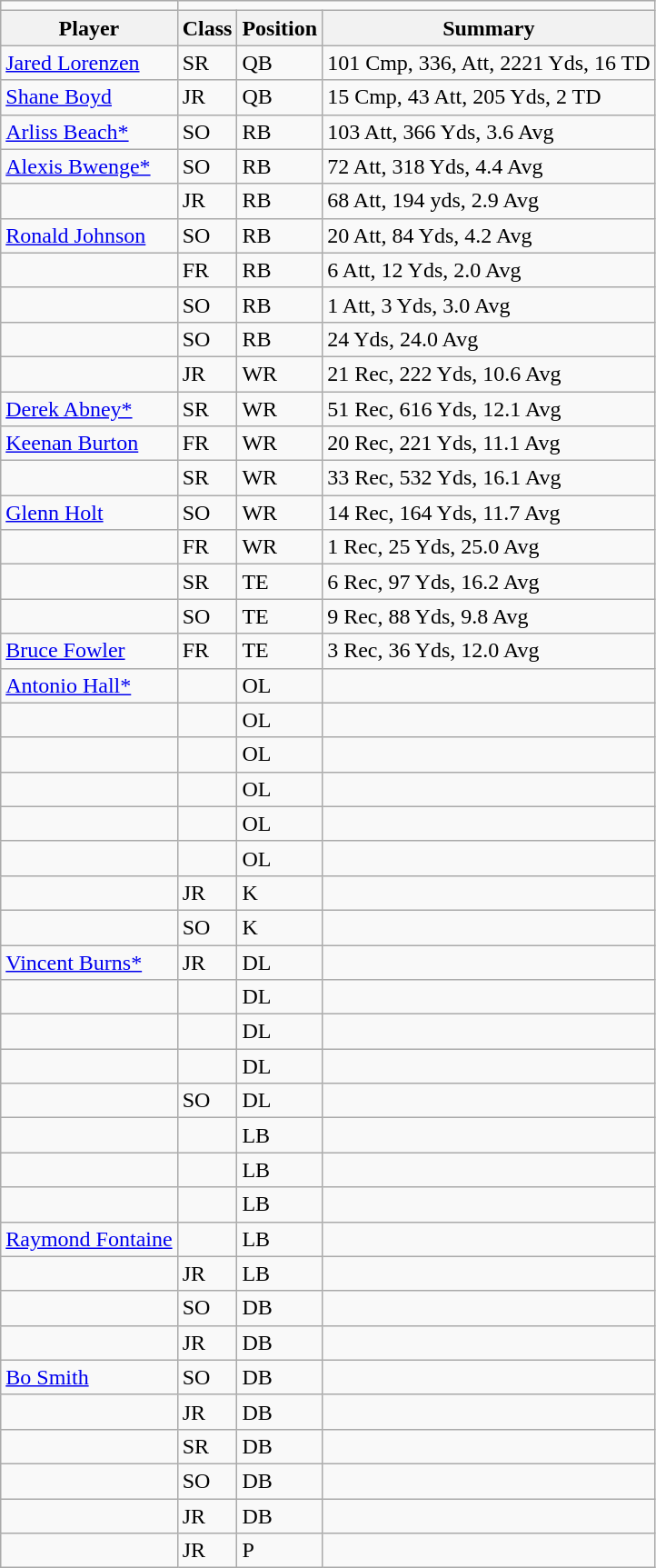<table class="wikitable">
<tr>
<td></td>
</tr>
<tr>
<th>Player</th>
<th>Class</th>
<th>Position</th>
<th>Summary</th>
</tr>
<tr>
<td><a href='#'>Jared Lorenzen</a></td>
<td>SR</td>
<td>QB</td>
<td>101 Cmp, 336, Att, 2221 Yds, 16 TD</td>
</tr>
<tr>
<td><a href='#'>Shane Boyd</a></td>
<td>JR</td>
<td>QB</td>
<td>15 Cmp, 43 Att, 205 Yds, 2 TD</td>
</tr>
<tr>
<td><a href='#'>Arliss Beach*</a></td>
<td>SO</td>
<td>RB</td>
<td>103 Att, 366 Yds, 3.6 Avg</td>
</tr>
<tr>
<td><a href='#'>Alexis Bwenge*</a></td>
<td>SO</td>
<td>RB</td>
<td>72 Att, 318 Yds, 4.4 Avg</td>
</tr>
<tr>
<td></td>
<td>JR</td>
<td>RB</td>
<td>68 Att, 194 yds, 2.9 Avg</td>
</tr>
<tr>
<td><a href='#'>Ronald Johnson</a></td>
<td>SO</td>
<td>RB</td>
<td>20 Att, 84 Yds, 4.2 Avg</td>
</tr>
<tr>
<td></td>
<td>FR</td>
<td>RB</td>
<td>6 Att, 12 Yds, 2.0 Avg</td>
</tr>
<tr>
<td></td>
<td>SO</td>
<td>RB</td>
<td>1 Att, 3 Yds, 3.0 Avg</td>
</tr>
<tr>
<td></td>
<td>SO</td>
<td>RB</td>
<td>24 Yds, 24.0 Avg</td>
</tr>
<tr>
<td></td>
<td>JR</td>
<td>WR</td>
<td>21 Rec, 222 Yds, 10.6 Avg</td>
</tr>
<tr>
<td><a href='#'>Derek Abney*</a></td>
<td>SR</td>
<td>WR</td>
<td>51 Rec, 616 Yds, 12.1 Avg</td>
</tr>
<tr>
<td><a href='#'>Keenan Burton</a></td>
<td>FR</td>
<td>WR</td>
<td>20 Rec, 221 Yds, 11.1 Avg</td>
</tr>
<tr>
<td></td>
<td>SR</td>
<td>WR</td>
<td>33 Rec, 532 Yds, 16.1 Avg</td>
</tr>
<tr>
<td><a href='#'>Glenn Holt</a></td>
<td>SO</td>
<td>WR</td>
<td>14 Rec, 164 Yds, 11.7 Avg</td>
</tr>
<tr>
<td></td>
<td>FR</td>
<td>WR</td>
<td>1 Rec, 25 Yds, 25.0 Avg</td>
</tr>
<tr>
<td></td>
<td>SR</td>
<td>TE</td>
<td>6 Rec, 97 Yds, 16.2 Avg</td>
</tr>
<tr>
<td></td>
<td>SO</td>
<td>TE</td>
<td>9 Rec, 88 Yds, 9.8 Avg</td>
</tr>
<tr>
<td><a href='#'>Bruce Fowler</a></td>
<td>FR</td>
<td>TE</td>
<td>3 Rec, 36 Yds, 12.0 Avg</td>
</tr>
<tr>
<td><a href='#'>Antonio Hall*</a></td>
<td></td>
<td>OL</td>
<td></td>
</tr>
<tr>
<td></td>
<td></td>
<td>OL</td>
<td></td>
</tr>
<tr>
<td></td>
<td></td>
<td>OL</td>
<td></td>
</tr>
<tr>
<td></td>
<td></td>
<td>OL</td>
<td></td>
</tr>
<tr>
<td></td>
<td></td>
<td>OL</td>
<td></td>
</tr>
<tr>
<td></td>
<td></td>
<td>OL</td>
<td></td>
</tr>
<tr>
<td></td>
<td>JR</td>
<td>K</td>
<td></td>
</tr>
<tr>
<td></td>
<td>SO</td>
<td>K</td>
<td></td>
</tr>
<tr>
<td><a href='#'>Vincent Burns*</a></td>
<td>JR</td>
<td>DL</td>
<td></td>
</tr>
<tr>
<td></td>
<td></td>
<td>DL</td>
<td></td>
</tr>
<tr>
<td></td>
<td></td>
<td>DL</td>
<td></td>
</tr>
<tr>
<td></td>
<td></td>
<td>DL</td>
<td></td>
</tr>
<tr>
<td></td>
<td>SO</td>
<td>DL</td>
<td></td>
</tr>
<tr>
<td></td>
<td></td>
<td>LB</td>
<td></td>
</tr>
<tr>
<td></td>
<td></td>
<td>LB</td>
<td></td>
</tr>
<tr>
<td></td>
<td></td>
<td>LB</td>
<td></td>
</tr>
<tr>
<td><a href='#'>Raymond Fontaine</a></td>
<td></td>
<td>LB</td>
<td></td>
</tr>
<tr>
<td></td>
<td>JR</td>
<td>LB</td>
<td></td>
</tr>
<tr>
<td></td>
<td>SO</td>
<td>DB</td>
<td></td>
</tr>
<tr>
<td></td>
<td>JR</td>
<td>DB</td>
<td></td>
</tr>
<tr>
<td><a href='#'>Bo Smith</a></td>
<td>SO</td>
<td>DB</td>
<td></td>
</tr>
<tr>
<td></td>
<td>JR</td>
<td>DB</td>
<td></td>
</tr>
<tr>
<td></td>
<td>SR</td>
<td>DB</td>
<td></td>
</tr>
<tr>
<td></td>
<td>SO</td>
<td>DB</td>
<td></td>
</tr>
<tr>
<td></td>
<td>JR</td>
<td>DB</td>
<td></td>
</tr>
<tr>
<td></td>
<td>JR</td>
<td>P</td>
<td></td>
</tr>
</table>
